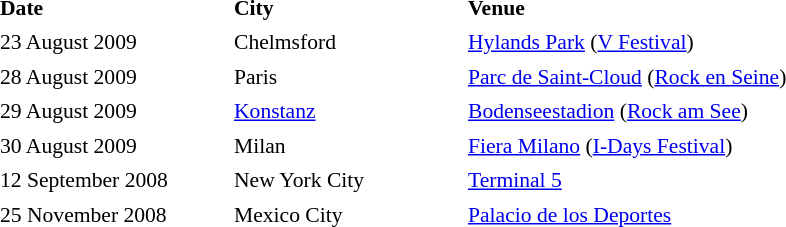<table cellpadding="2" style="border: 0px solid darkgray; font-size:90%">
<tr>
<td width="150"><strong>Date</strong></td>
<td width="150"><strong>City</strong></td>
<td width="250"><strong>Venue</strong></td>
</tr>
<tr border="0">
<td>23 August 2009</td>
<td>Chelmsford</td>
<td><a href='#'>Hylands Park</a> (<a href='#'>V Festival</a>)</td>
</tr>
<tr>
<td>28 August 2009</td>
<td>Paris</td>
<td><a href='#'>Parc de Saint-Cloud</a> (<a href='#'>Rock en Seine</a>)</td>
</tr>
<tr>
<td>29 August 2009</td>
<td><a href='#'>Konstanz</a></td>
<td><a href='#'>Bodenseestadion</a> (<a href='#'>Rock am See</a>)</td>
</tr>
<tr>
<td>30 August 2009</td>
<td>Milan</td>
<td><a href='#'>Fiera Milano</a> (<a href='#'>I-Days Festival</a>)</td>
</tr>
<tr>
<td>12 September 2008</td>
<td>New York City</td>
<td><a href='#'>Terminal 5</a></td>
</tr>
<tr>
<td>25 November 2008</td>
<td>Mexico City</td>
<td><a href='#'>Palacio de los Deportes</a></td>
</tr>
</table>
